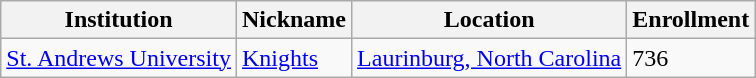<table class="wikitable">
<tr>
<th>Institution</th>
<th>Nickname</th>
<th>Location</th>
<th>Enrollment</th>
</tr>
<tr>
<td><a href='#'>St. Andrews University</a></td>
<td><a href='#'>Knights</a></td>
<td><a href='#'>Laurinburg, North Carolina</a></td>
<td>736</td>
</tr>
</table>
